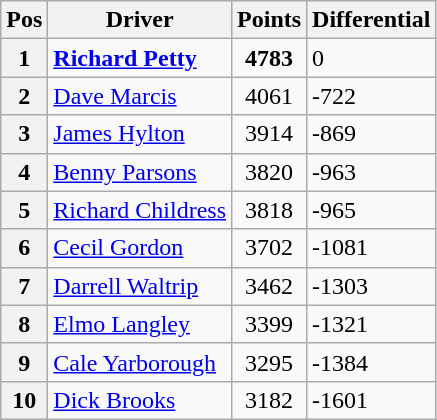<table class="wikitable">
<tr>
<th>Pos</th>
<th>Driver</th>
<th>Points</th>
<th>Differential</th>
</tr>
<tr>
<th>1 </th>
<td><strong><a href='#'>Richard Petty</a></strong></td>
<td style="text-align:center;"><strong>4783</strong></td>
<td>0</td>
</tr>
<tr>
<th>2 </th>
<td><a href='#'>Dave Marcis</a></td>
<td style="text-align:center;">4061</td>
<td>-722</td>
</tr>
<tr>
<th>3 </th>
<td><a href='#'>James Hylton</a></td>
<td style="text-align:center;">3914</td>
<td>-869</td>
</tr>
<tr>
<th>4 </th>
<td><a href='#'>Benny Parsons</a></td>
<td style="text-align:center;">3820</td>
<td>-963</td>
</tr>
<tr>
<th>5 </th>
<td><a href='#'>Richard Childress</a></td>
<td style="text-align:center;">3818</td>
<td>-965</td>
</tr>
<tr>
<th>6 </th>
<td><a href='#'>Cecil Gordon</a></td>
<td style="text-align:center;">3702</td>
<td>-1081</td>
</tr>
<tr>
<th>7 </th>
<td><a href='#'>Darrell Waltrip</a></td>
<td style="text-align:center;">3462</td>
<td>-1303</td>
</tr>
<tr>
<th>8 </th>
<td><a href='#'>Elmo Langley</a></td>
<td style="text-align:center;">3399</td>
<td>-1321</td>
</tr>
<tr>
<th>9 </th>
<td><a href='#'>Cale Yarborough</a></td>
<td style="text-align:center;">3295</td>
<td>-1384</td>
</tr>
<tr>
<th>10 </th>
<td><a href='#'>Dick Brooks</a></td>
<td style="text-align:center;">3182</td>
<td>-1601</td>
</tr>
</table>
